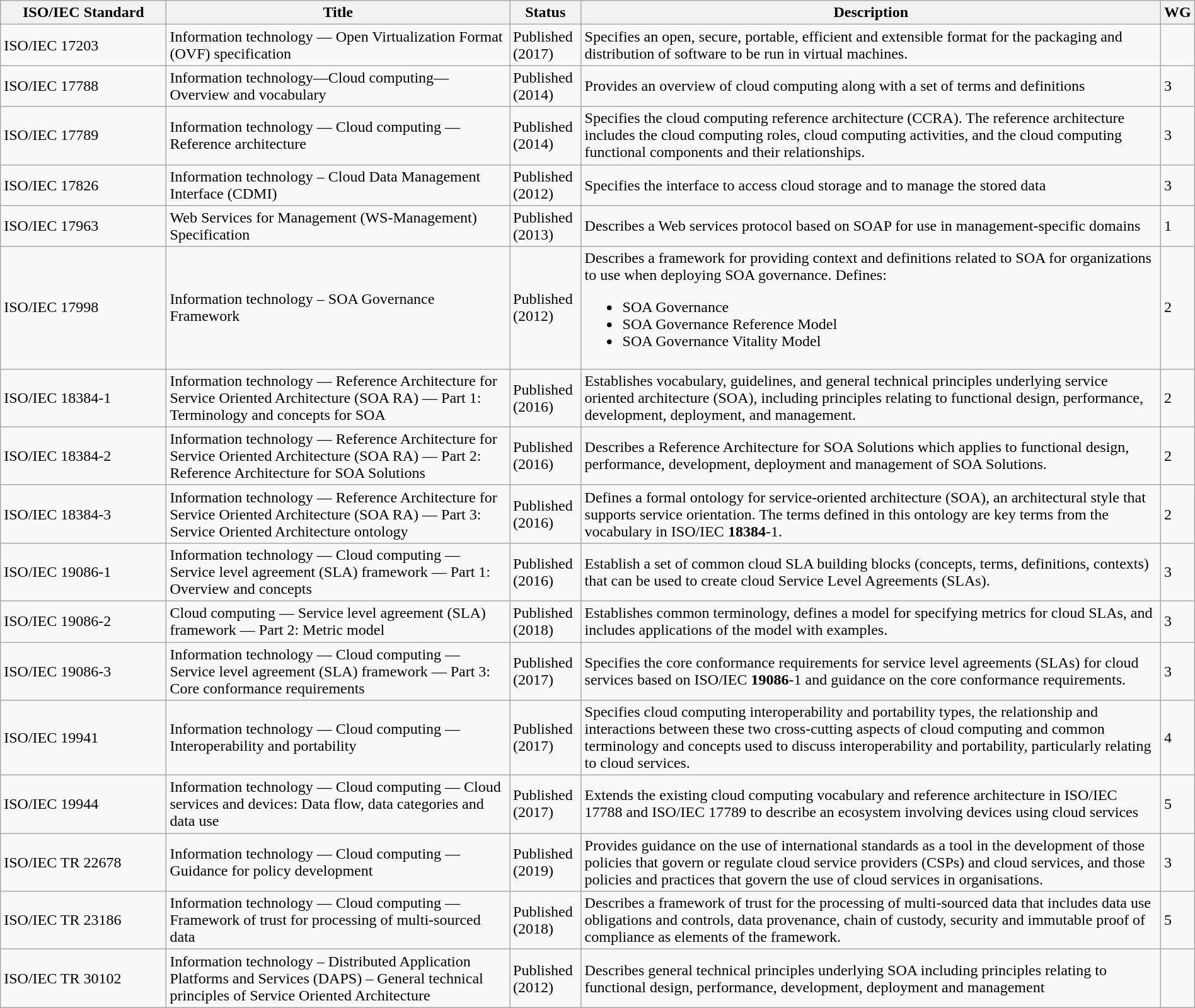<table class="wikitable sortable" width="100%">
<tr>
<th width="14%">ISO/IEC Standard</th>
<th width="29%">Title</th>
<th width="6%">Status</th>
<th width="49%">Description</th>
<th width= "2%">WG</th>
</tr>
<tr>
<td>ISO/IEC 17203</td>
<td>Information technology — Open  Virtualization Format (OVF) specification</td>
<td>Published (2017)</td>
<td>Specifies an open, secure, portable, efficient and extensible format for the packaging and distribution of software to be run in virtual machines.</td>
<td></td>
</tr>
<tr>
<td>ISO/IEC 17788</td>
<td>Information technology—Cloud computing—Overview and vocabulary</td>
<td>Published (2014)</td>
<td>Provides an overview of cloud computing along with a set of terms and definitions</td>
<td>3</td>
</tr>
<tr>
<td>ISO/IEC 17789</td>
<td>Information technology — Cloud computing — Reference architecture</td>
<td>Published (2014)</td>
<td>Specifies the cloud computing reference architecture (CCRA). The reference architecture includes the cloud computing roles, cloud computing activities, and the cloud computing functional components and their relationships.</td>
<td>3</td>
</tr>
<tr>
<td>ISO/IEC 17826</td>
<td>Information technology – Cloud Data Management Interface (CDMI)</td>
<td>Published (2012)</td>
<td>Specifies the interface to access cloud storage and to manage the stored data</td>
<td>3</td>
</tr>
<tr>
<td>ISO/IEC 17963</td>
<td>Web Services for Management (WS-Management) Specification</td>
<td>Published (2013)</td>
<td>Describes a Web services protocol based on SOAP for use in management‑specific domains</td>
<td>1</td>
</tr>
<tr>
<td>ISO/IEC 17998</td>
<td>Information technology – SOA Governance Framework</td>
<td>Published (2012)</td>
<td>Describes a framework for providing context and definitions related to SOA for organizations to use when deploying SOA governance. Defines:<br><ul><li>SOA Governance</li><li>SOA Governance Reference Model</li><li>SOA Governance Vitality Model</li></ul></td>
<td>2</td>
</tr>
<tr>
<td>ISO/IEC 18384-1</td>
<td>Information technology — Reference  Architecture for Service Oriented Architecture (SOA RA) — Part 1: Terminology  and concepts for SOA</td>
<td>Published (2016)</td>
<td>Establishes vocabulary, guidelines, and general technical principles underlying service oriented architecture (SOA), including principles relating to functional design, performance, development, deployment, and management.</td>
<td>2</td>
</tr>
<tr>
<td>ISO/IEC 18384-2</td>
<td>Information technology — Reference  Architecture for Service Oriented Architecture (SOA RA) — Part 2: Reference  Architecture for SOA Solutions</td>
<td>Published (2016)</td>
<td>Describes a Reference Architecture for SOA Solutions which applies to functional design, performance, development, deployment and management of SOA Solutions.</td>
<td>2</td>
</tr>
<tr>
<td>ISO/IEC 18384-3</td>
<td>Information technology — Reference  Architecture for Service Oriented Architecture (SOA RA) — Part 3: Service  Oriented Architecture ontology</td>
<td>Published (2016)</td>
<td>Defines a formal ontology for service-oriented architecture (SOA), an architectural style that supports service orientation. The terms defined in this ontology are key terms from the vocabulary in ISO/IEC <strong>18384</strong>-1.</td>
<td>2</td>
</tr>
<tr>
<td>ISO/IEC 19086-1</td>
<td>Information technology — Cloud computing  — Service level agreement (SLA) framework — Part 1: Overview and concepts</td>
<td>Published (2016)</td>
<td>Establish a set of common cloud SLA building blocks (concepts, terms, definitions, contexts) that can be used to create cloud Service Level Agreements (SLAs).</td>
<td>3</td>
</tr>
<tr>
<td>ISO/IEC 19086-2</td>
<td>Cloud computing — Service level agreement  (SLA) framework — Part 2: Metric model</td>
<td>Published (2018)</td>
<td>Establishes common terminology, defines a model for specifying metrics for cloud SLAs, and includes applications of the model with examples.</td>
<td>3</td>
</tr>
<tr>
<td>ISO/IEC 19086-3</td>
<td>Information technology — Cloud computing  — Service level agreement (SLA) framework — Part 3: Core conformance  requirements</td>
<td>Published (2017)</td>
<td>Specifies the core conformance requirements for service level agreements (SLAs) for cloud services based on ISO/IEC <strong>19086</strong>‑1 and guidance on the core conformance requirements.</td>
<td>3</td>
</tr>
<tr>
<td>ISO/IEC 19941</td>
<td>Information technology — Cloud computing  — Interoperability and portability</td>
<td>Published (2017)</td>
<td>Specifies cloud computing interoperability and portability types, the relationship and interactions between these two cross-cutting aspects of cloud computing and common terminology and concepts used to discuss interoperability and portability, particularly relating to cloud services.</td>
<td>4</td>
</tr>
<tr>
<td>ISO/IEC 19944</td>
<td>Information technology — Cloud computing — Cloud services and devices: Data flow, data categories and data use</td>
<td>Published (2017)</td>
<td>Extends the existing cloud computing vocabulary and reference architecture in ISO/IEC 17788 and ISO/IEC 17789 to describe an ecosystem involving devices using cloud services</td>
<td>5</td>
</tr>
<tr>
<td>ISO/IEC TR 22678</td>
<td>Information technology — Cloud computing  — Guidance for policy development</td>
<td>Published (2019)</td>
<td>Provides guidance on the use of international standards as a tool in the development of those policies that govern or regulate cloud service providers (CSPs) and cloud services, and those policies and practices that govern the use of cloud services in organisations.</td>
<td>3</td>
</tr>
<tr>
<td>ISO/IEC TR 23186</td>
<td>Information technology — Cloud computing  — Framework of trust for processing of multi-sourced data</td>
<td>Published (2018)</td>
<td>Describes a framework of trust for the processing of multi-sourced data that includes data use obligations and controls, data provenance, chain of custody, security and immutable proof of compliance as elements of the framework.</td>
<td>5</td>
</tr>
<tr>
<td>ISO/IEC TR 30102</td>
<td>Information technology – Distributed Application Platforms and Services (DAPS) – General technical principles of Service Oriented Architecture</td>
<td>Published (2012)</td>
<td>Describes general technical principles underlying SOA including principles relating to functional design, performance, development, deployment and management</td>
<td></td>
</tr>
</table>
